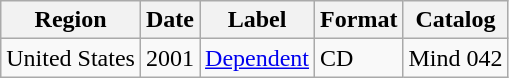<table class="wikitable">
<tr>
<th>Region</th>
<th>Date</th>
<th>Label</th>
<th>Format</th>
<th>Catalog</th>
</tr>
<tr>
<td>United States</td>
<td>2001</td>
<td><a href='#'>Dependent</a></td>
<td>CD</td>
<td>Mind 042</td>
</tr>
</table>
